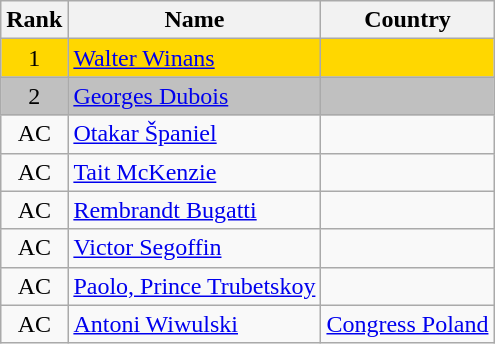<table class="wikitable sortable" style="text-align:center">
<tr>
<th>Rank</th>
<th>Name</th>
<th>Country</th>
</tr>
<tr bgcolor=gold>
<td>1</td>
<td align="left"><a href='#'>Walter Winans</a></td>
<td align="left"></td>
</tr>
<tr bgcolor=silver>
<td>2</td>
<td align="left"><a href='#'>Georges Dubois</a></td>
<td align="left"></td>
</tr>
<tr>
<td>AC</td>
<td align="left"><a href='#'>Otakar Španiel</a></td>
<td align="left"></td>
</tr>
<tr>
<td>AC</td>
<td align="left"><a href='#'>Tait McKenzie</a></td>
<td align="left"></td>
</tr>
<tr>
<td>AC</td>
<td align="left"><a href='#'>Rembrandt Bugatti</a></td>
<td align="left"></td>
</tr>
<tr>
<td>AC</td>
<td align="left"><a href='#'>Victor Segoffin</a></td>
<td align="left"></td>
</tr>
<tr>
<td>AC</td>
<td align="left"><a href='#'>Paolo, Prince Trubetskoy</a></td>
<td align="left"></td>
</tr>
<tr>
<td>AC</td>
<td align="left"><a href='#'>Antoni Wiwulski</a></td>
<td align="left"> <a href='#'>Congress Poland</a></td>
</tr>
</table>
